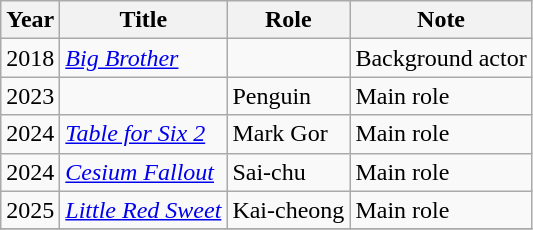<table class="wikitable plainrowheaders">
<tr>
<th scope="col">Year</th>
<th scope="col">Title</th>
<th scope="col">Role</th>
<th scope="col">Note</th>
</tr>
<tr>
<td>2018</td>
<td><em><a href='#'>Big Brother</a></em></td>
<td></td>
<td>Background actor</td>
</tr>
<tr>
<td>2023</td>
<td><em></em></td>
<td>Penguin</td>
<td>Main role</td>
</tr>
<tr>
<td>2024</td>
<td><em><a href='#'>Table for Six 2</a></em></td>
<td>Mark Gor</td>
<td>Main role</td>
</tr>
<tr>
<td>2024</td>
<td><em><a href='#'>Cesium Fallout</a></em></td>
<td>Sai-chu</td>
<td>Main role</td>
</tr>
<tr>
<td>2025</td>
<td><em><a href='#'>Little Red Sweet</a></em></td>
<td>Kai-cheong</td>
<td>Main role</td>
</tr>
<tr>
</tr>
</table>
